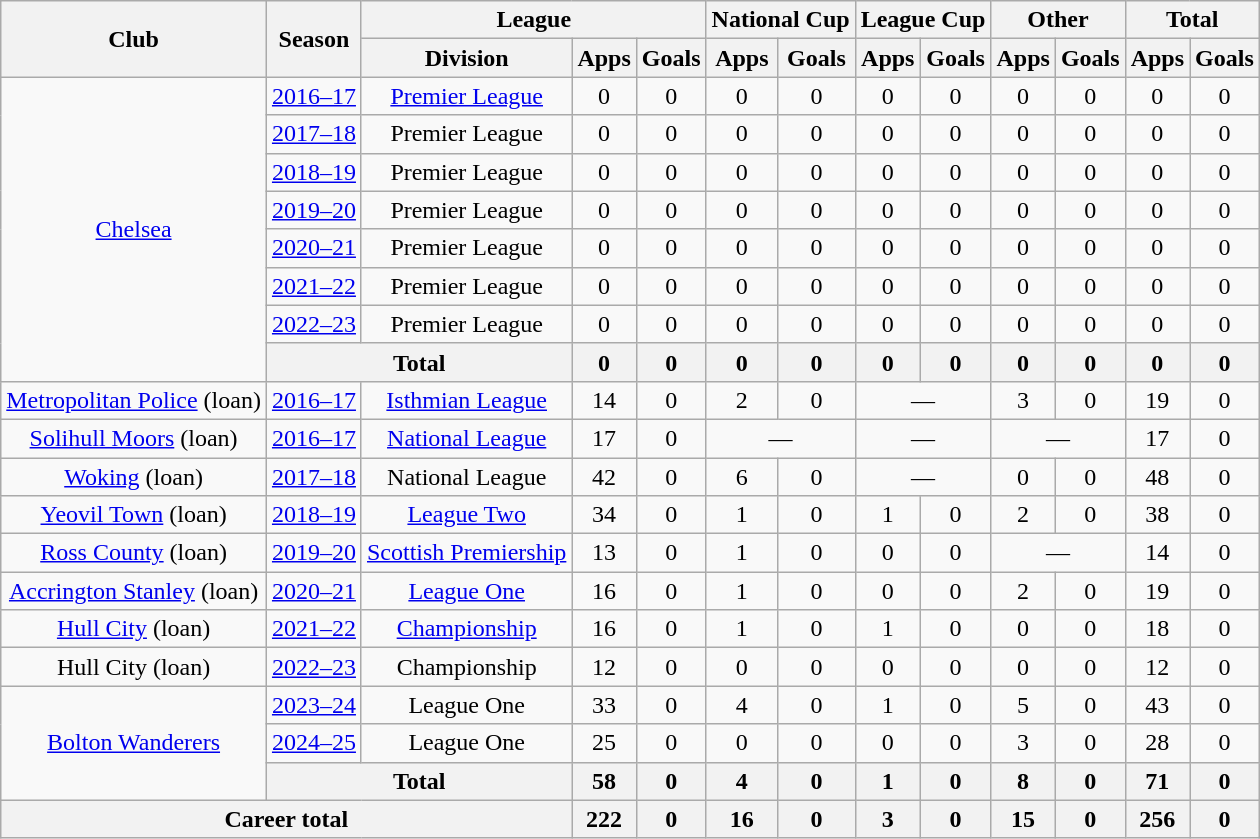<table class="wikitable" style="text-align:center">
<tr>
<th rowspan="2">Club</th>
<th rowspan="2">Season</th>
<th colspan="3">League</th>
<th colspan="2">National Cup</th>
<th colspan="2">League Cup</th>
<th colspan="2">Other</th>
<th colspan="2">Total</th>
</tr>
<tr>
<th>Division</th>
<th>Apps</th>
<th>Goals</th>
<th>Apps</th>
<th>Goals</th>
<th>Apps</th>
<th>Goals</th>
<th>Apps</th>
<th>Goals</th>
<th>Apps</th>
<th>Goals</th>
</tr>
<tr>
<td rowspan="8"><a href='#'>Chelsea</a></td>
<td><a href='#'>2016–17</a></td>
<td><a href='#'>Premier League</a></td>
<td>0</td>
<td>0</td>
<td>0</td>
<td>0</td>
<td>0</td>
<td>0</td>
<td>0</td>
<td>0</td>
<td>0</td>
<td>0</td>
</tr>
<tr>
<td><a href='#'>2017–18</a></td>
<td>Premier League</td>
<td>0</td>
<td>0</td>
<td>0</td>
<td>0</td>
<td>0</td>
<td>0</td>
<td>0</td>
<td>0</td>
<td>0</td>
<td>0</td>
</tr>
<tr>
<td><a href='#'>2018–19</a></td>
<td>Premier League</td>
<td>0</td>
<td>0</td>
<td>0</td>
<td>0</td>
<td>0</td>
<td>0</td>
<td>0</td>
<td>0</td>
<td>0</td>
<td>0</td>
</tr>
<tr>
<td><a href='#'>2019–20</a></td>
<td>Premier League</td>
<td>0</td>
<td>0</td>
<td>0</td>
<td>0</td>
<td>0</td>
<td>0</td>
<td>0</td>
<td>0</td>
<td>0</td>
<td>0</td>
</tr>
<tr>
<td><a href='#'>2020–21</a></td>
<td>Premier League</td>
<td>0</td>
<td>0</td>
<td>0</td>
<td>0</td>
<td>0</td>
<td>0</td>
<td>0</td>
<td>0</td>
<td>0</td>
<td>0</td>
</tr>
<tr>
<td><a href='#'>2021–22</a></td>
<td>Premier League</td>
<td>0</td>
<td>0</td>
<td>0</td>
<td>0</td>
<td>0</td>
<td>0</td>
<td>0</td>
<td>0</td>
<td>0</td>
<td>0</td>
</tr>
<tr>
<td><a href='#'>2022–23</a></td>
<td>Premier League</td>
<td>0</td>
<td>0</td>
<td>0</td>
<td>0</td>
<td>0</td>
<td>0</td>
<td>0</td>
<td>0</td>
<td>0</td>
<td>0</td>
</tr>
<tr>
<th colspan="2">Total</th>
<th>0</th>
<th>0</th>
<th>0</th>
<th>0</th>
<th>0</th>
<th>0</th>
<th>0</th>
<th>0</th>
<th>0</th>
<th>0</th>
</tr>
<tr>
<td><a href='#'>Metropolitan Police</a> (loan)</td>
<td><a href='#'>2016–17</a></td>
<td><a href='#'>Isthmian League</a></td>
<td>14</td>
<td>0</td>
<td>2</td>
<td>0</td>
<td colspan="2">—</td>
<td>3</td>
<td>0</td>
<td>19</td>
<td>0</td>
</tr>
<tr>
<td><a href='#'>Solihull Moors</a> (loan)</td>
<td><a href='#'>2016–17</a></td>
<td><a href='#'>National League</a></td>
<td>17</td>
<td>0</td>
<td colspan="2">—</td>
<td colspan="2">—</td>
<td colspan="2">—</td>
<td>17</td>
<td>0</td>
</tr>
<tr>
<td><a href='#'>Woking</a> (loan)</td>
<td><a href='#'>2017–18</a></td>
<td>National League</td>
<td>42</td>
<td>0</td>
<td>6</td>
<td>0</td>
<td colspan="2">—</td>
<td>0</td>
<td>0</td>
<td>48</td>
<td>0</td>
</tr>
<tr>
<td><a href='#'>Yeovil Town</a> (loan)</td>
<td><a href='#'>2018–19</a></td>
<td><a href='#'>League Two</a></td>
<td>34</td>
<td>0</td>
<td>1</td>
<td>0</td>
<td>1</td>
<td>0</td>
<td>2</td>
<td>0</td>
<td>38</td>
<td>0</td>
</tr>
<tr>
<td><a href='#'>Ross County</a> (loan)</td>
<td><a href='#'>2019–20</a></td>
<td><a href='#'>Scottish Premiership</a></td>
<td>13</td>
<td>0</td>
<td>1</td>
<td>0</td>
<td>0</td>
<td>0</td>
<td colspan="2">—</td>
<td>14</td>
<td>0</td>
</tr>
<tr>
<td><a href='#'>Accrington Stanley</a> (loan)</td>
<td><a href='#'>2020–21</a></td>
<td><a href='#'>League One</a></td>
<td>16</td>
<td>0</td>
<td>1</td>
<td>0</td>
<td>0</td>
<td>0</td>
<td>2</td>
<td>0</td>
<td>19</td>
<td>0</td>
</tr>
<tr>
<td><a href='#'>Hull City</a> (loan)</td>
<td><a href='#'>2021–22</a></td>
<td><a href='#'>Championship</a></td>
<td>16</td>
<td>0</td>
<td>1</td>
<td>0</td>
<td>1</td>
<td>0</td>
<td>0</td>
<td>0</td>
<td>18</td>
<td>0</td>
</tr>
<tr>
<td>Hull City (loan)</td>
<td><a href='#'>2022–23</a></td>
<td>Championship</td>
<td>12</td>
<td>0</td>
<td>0</td>
<td>0</td>
<td>0</td>
<td>0</td>
<td>0</td>
<td>0</td>
<td>12</td>
<td>0</td>
</tr>
<tr>
<td rowspan=3><a href='#'>Bolton Wanderers</a></td>
<td><a href='#'>2023–24</a></td>
<td>League One</td>
<td>33</td>
<td>0</td>
<td>4</td>
<td>0</td>
<td>1</td>
<td>0</td>
<td>5</td>
<td>0</td>
<td>43</td>
<td>0</td>
</tr>
<tr>
<td><a href='#'>2024–25</a></td>
<td>League One</td>
<td>25</td>
<td>0</td>
<td>0</td>
<td>0</td>
<td>0</td>
<td>0</td>
<td>3</td>
<td>0</td>
<td>28</td>
<td>0</td>
</tr>
<tr>
<th colspan="2">Total</th>
<th>58</th>
<th>0</th>
<th>4</th>
<th>0</th>
<th>1</th>
<th>0</th>
<th>8</th>
<th>0</th>
<th>71</th>
<th>0</th>
</tr>
<tr>
<th colspan="3">Career total</th>
<th>222</th>
<th>0</th>
<th>16</th>
<th>0</th>
<th>3</th>
<th>0</th>
<th>15</th>
<th>0</th>
<th>256</th>
<th>0</th>
</tr>
</table>
